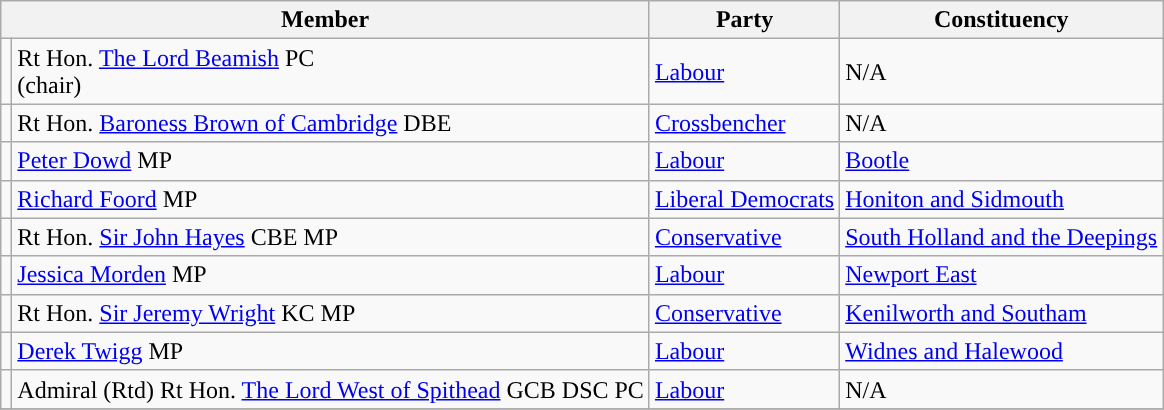<table class="wikitable">
<tr>
<th colspan="2" valign="top">Member</th>
<th valign="top">Party</th>
<th valign="top">Constituency</th>
</tr>
<tr>
<td style="color:inherit;background:"></td>
<td>Rt Hon. <a href='#'>The Lord Beamish</a> PC <br>(chair)</td>
<td><a href='#'>Labour</a></td>
<td>N/A</td>
</tr>
<tr>
<td style="color:inherit;background:"></td>
<td>Rt Hon. <a href='#'>Baroness Brown of Cambridge</a> DBE</td>
<td><a href='#'>Crossbencher</a></td>
<td>N/A</td>
</tr>
<tr>
<td style="color:inherit;background:"></td>
<td><a href='#'>Peter Dowd</a> MP</td>
<td><a href='#'>Labour</a></td>
<td><a href='#'>Bootle</a></td>
</tr>
<tr>
<td style="color:inherit;background:"></td>
<td><a href='#'>Richard Foord</a> MP</td>
<td><a href='#'>Liberal Democrats</a></td>
<td><a href='#'>Honiton and Sidmouth</a></td>
</tr>
<tr>
<td style="color:inherit;background:"></td>
<td>Rt Hon. <a href='#'>Sir John Hayes</a> CBE MP</td>
<td><a href='#'>Conservative</a></td>
<td><a href='#'>South Holland and the Deepings</a></td>
</tr>
<tr>
<td style="color:inherit;background:"></td>
<td><a href='#'>Jessica Morden</a> MP</td>
<td><a href='#'>Labour</a></td>
<td><a href='#'>Newport East</a></td>
</tr>
<tr>
<td style="color:inherit;background:"></td>
<td>Rt Hon. <a href='#'>Sir Jeremy Wright</a> KC MP</td>
<td><a href='#'>Conservative</a></td>
<td><a href='#'>Kenilworth and Southam</a></td>
</tr>
<tr>
<td style="color:inherit;background:"></td>
<td><a href='#'>Derek Twigg</a> MP</td>
<td><a href='#'>Labour</a></td>
<td><a href='#'>Widnes and Halewood</a></td>
</tr>
<tr>
<td style="color:inherit;background:"></td>
<td>Admiral (Rtd) Rt Hon. <a href='#'>The Lord West of Spithead</a> GCB DSC PC</td>
<td><a href='#'>Labour</a></td>
<td>N/A</td>
</tr>
<tr>
</tr>
</table>
